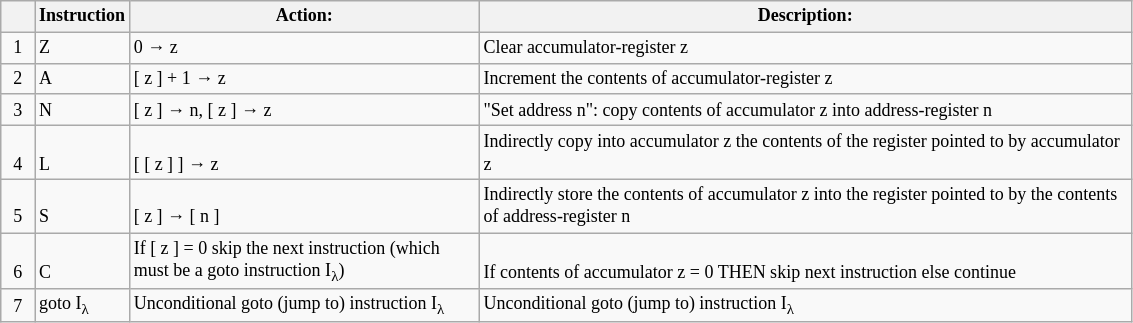<table class="wikitable">
<tr style="font-size:9pt">
<th width="16.8" Height="9.6" align="center" valign="bottom"></th>
<th width="48.6" valign="bottom">Instruction</th>
<th width="227.4" align="center" valign="bottom">Action:</th>
<th width="429" align="center" valign="bottom">Description:</th>
</tr>
<tr style="font-size:9pt">
<td Height="9.6" align="center" valign="bottom">1</td>
<td valign="bottom">Z</td>
<td valign="bottom">0 → z</td>
<td valign="bottom">Clear accumulator-register z</td>
</tr>
<tr style="font-size:9pt">
<td Height="9.6" align="center" valign="bottom">2</td>
<td valign="bottom">A</td>
<td valign="bottom">[ z ] + 1 → z</td>
<td valign="bottom">Increment the contents of accumulator-register z</td>
</tr>
<tr style="font-size:9pt">
<td Height="9.6" align="center" valign="bottom">3</td>
<td valign="bottom">N</td>
<td valign="bottom">[ z ] → n, [ z ] → z</td>
<td valign="bottom">"Set address n": copy contents of accumulator z into address-register n</td>
</tr>
<tr style="font-size:9pt">
<td Height="9.6" align="center" valign="bottom">4</td>
<td valign="bottom">L</td>
<td valign="bottom">[ [ z ] ] → z</td>
<td valign="bottom">Indirectly copy into accumulator z the contents of the register pointed to by accumulator z</td>
</tr>
<tr style="font-size:9pt">
<td Height="9.6" align="center" valign="bottom">5</td>
<td valign="bottom">S</td>
<td valign="bottom">[ z ] → [ n ]</td>
<td valign="bottom">Indirectly store the contents of accumulator z into the register pointed to by the contents of address-register n</td>
</tr>
<tr style="font-size:9pt">
<td Height="9.6" align="center" valign="bottom">6</td>
<td valign="bottom">C</td>
<td valign="bottom">If [ z ] = 0 skip the next instruction (which must be a goto instruction I<sub>λ</sub>)</td>
<td valign="bottom">If contents of accumulator z = 0 THEN skip next instruction else continue</td>
</tr>
<tr style="font-size:9pt">
<td Height="9.6" align="center" valign="bottom">7</td>
<td valign="bottom">goto I<sub>λ</sub></td>
<td valign="bottom">Unconditional goto (jump to) instruction I<sub>λ</sub></td>
<td valign="bottom">Unconditional goto (jump to) instruction I<sub>λ</sub></td>
</tr>
</table>
